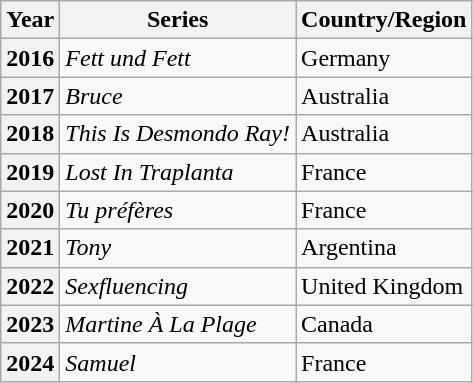<table class="wikitable plainrowheaders">
<tr>
<th>Year</th>
<th>Series</th>
<th>Country/Region</th>
</tr>
<tr>
<th scope="row">2016</th>
<td><em>Fett und Fett</em></td>
<td>Germany</td>
</tr>
<tr>
<th scope="row">2017</th>
<td><em>Bruce</em></td>
<td>Australia</td>
</tr>
<tr>
<th scope="row">2018</th>
<td><em>This Is Desmondo Ray!</em></td>
<td>Australia</td>
</tr>
<tr>
<th scope="row">2019</th>
<td><em>Lost In Traplanta</em></td>
<td>France</td>
</tr>
<tr>
<th scope="row">2020</th>
<td><em>Tu préfères</em></td>
<td>France</td>
</tr>
<tr>
<th scope="row">2021</th>
<td><em>Tony</em></td>
<td>Argentina</td>
</tr>
<tr>
<th scope="row">2022</th>
<td><em>Sexfluencing</em></td>
<td>United Kingdom</td>
</tr>
<tr>
<th scope="row">2023</th>
<td><em>Martine À La Plage</em></td>
<td>Canada</td>
</tr>
<tr>
<th scope="row">2024</th>
<td><em>Samuel</em></td>
<td>France</td>
</tr>
</table>
